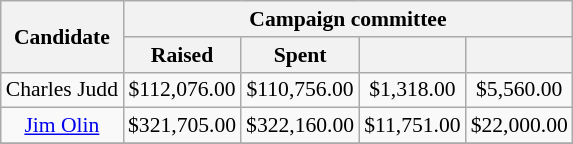<table class="wikitable sortable" style="font-size:90%;text-align:center;">
<tr>
<th rowspan="2">Candidate</th>
<th colspan="7">Campaign committee</th>
</tr>
<tr>
<th>Raised</th>
<th>Spent</th>
<th data-sort-type=currency></th>
<th></th>
</tr>
<tr>
<td>Charles Judd</td>
<td>$112,076.00</td>
<td>$110,756.00</td>
<td>$1,318.00</td>
<td>$5,560.00</td>
</tr>
<tr>
<td><a href='#'>Jim Olin</a></td>
<td>$321,705.00</td>
<td>$322,160.00</td>
<td>$11,751.00</td>
<td>$22,000.00</td>
</tr>
<tr>
</tr>
</table>
